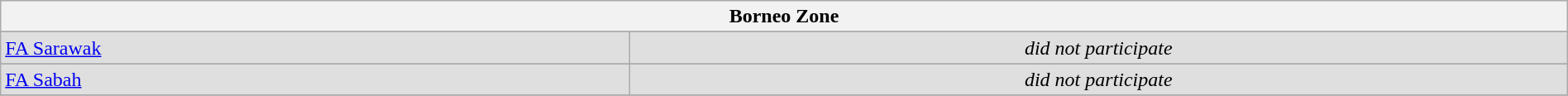<table class="wikitable sortable" style="width:100%;">
<tr>
<th colspan="5"><strong>Borneo Zone</strong></th>
</tr>
<tr>
</tr>
<tr bgcolor="#DFDFDF">
<td> <a href='#'>FA Sarawak</a></td>
<td colspan="4" align="center"><em>did not participate</em></td>
</tr>
<tr>
</tr>
<tr bgcolor="#DFDFDF">
<td> <a href='#'>FA Sabah</a></td>
<td colspan="4" align="center"><em>did not participate</em></td>
</tr>
<tr>
</tr>
</table>
